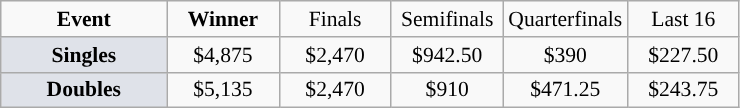<table class=wikitable style="font-size:90%;text-align:center">
<tr>
<td style="width:104px;"><strong>Event</strong></td>
<td style="width:68px;"><strong>Winner</strong></td>
<td style="width:68px;">Finals</td>
<td style="width:68px;">Semifinals</td>
<td style="width:68px;">Quarterfinals</td>
<td style="width:68px;">Last 16</td>
</tr>
<tr>
<td style="background:#dfe2e9;"><strong>Singles</strong></td>
<td>$4,875</td>
<td>$2,470</td>
<td>$942.50</td>
<td>$390</td>
<td>$227.50</td>
</tr>
<tr>
<td style="background:#dfe2e9;"><strong>Doubles</strong></td>
<td>$5,135</td>
<td>$2,470</td>
<td>$910</td>
<td>$471.25</td>
<td>$243.75</td>
</tr>
</table>
